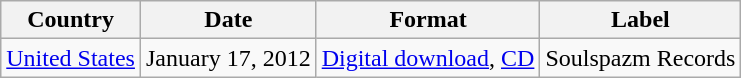<table class="wikitable sortable">
<tr>
<th>Country</th>
<th>Date</th>
<th>Format</th>
<th>Label</th>
</tr>
<tr>
<td><a href='#'>United States</a></td>
<td>January 17, 2012</td>
<td><a href='#'>Digital download</a>, <a href='#'>CD</a></td>
<td>Soulspazm Records</td>
</tr>
</table>
